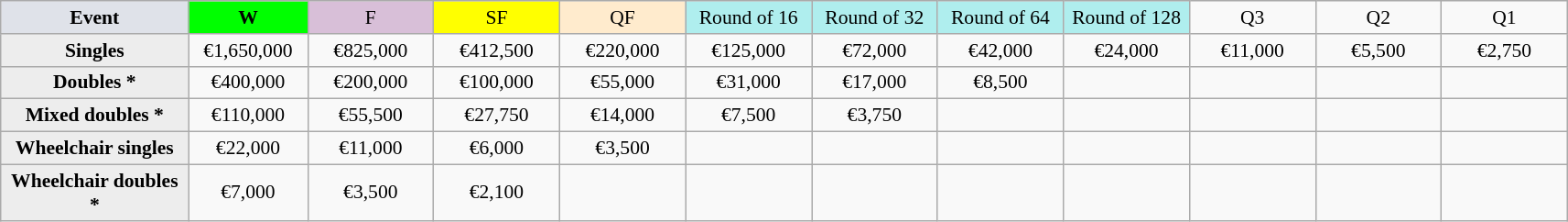<table class=wikitable style=font-size:90%;text-align:center>
<tr>
<td width=130 bgcolor=#dfe2e9><strong>Event</strong></td>
<td width=80 bgcolor=lime><strong>W</strong></td>
<td width=85 bgcolor=#D8BFD8>F</td>
<td width=85 bgcolor=#FFFF00>SF</td>
<td width=85 bgcolor=#ffebcd>QF</td>
<td width=85 bgcolor=#afeeee>Round of 16</td>
<td width=85 bgcolor=#afeeee>Round of 32</td>
<td width=85 bgcolor=#afeeee>Round of 64</td>
<td width=85 bgcolor=#afeeee>Round of 128</td>
<td width=85>Q3</td>
<td width=85>Q2</td>
<td width=85>Q1</td>
</tr>
<tr>
<td style="background:#ededed;"><strong>Singles</strong></td>
<td>€1,650,000</td>
<td>€825,000</td>
<td>€412,500</td>
<td>€220,000</td>
<td>€125,000</td>
<td>€72,000</td>
<td>€42,000</td>
<td>€24,000</td>
<td>€11,000</td>
<td>€5,500</td>
<td>€2,750</td>
</tr>
<tr>
<td style="background:#ededed;"><strong>Doubles *</strong></td>
<td>€400,000</td>
<td>€200,000</td>
<td>€100,000</td>
<td>€55,000</td>
<td>€31,000</td>
<td>€17,000</td>
<td>€8,500</td>
<td></td>
<td></td>
<td></td>
<td></td>
</tr>
<tr>
<td style="background:#ededed;"><strong>Mixed doubles *</strong></td>
<td>€110,000</td>
<td>€55,500</td>
<td>€27,750</td>
<td>€14,000</td>
<td>€7,500</td>
<td>€3,750</td>
<td></td>
<td></td>
<td></td>
<td></td>
<td></td>
</tr>
<tr>
<td style="background:#ededed;"><strong>Wheelchair singles</strong></td>
<td>€22,000</td>
<td>€11,000</td>
<td>€6,000</td>
<td>€3,500</td>
<td></td>
<td></td>
<td></td>
<td></td>
<td></td>
<td></td>
<td></td>
</tr>
<tr>
<td style="background:#ededed;"><strong>Wheelchair doubles *</strong></td>
<td>€7,000</td>
<td>€3,500</td>
<td>€2,100</td>
<td></td>
<td></td>
<td></td>
<td></td>
<td></td>
<td></td>
<td></td>
<td></td>
</tr>
</table>
